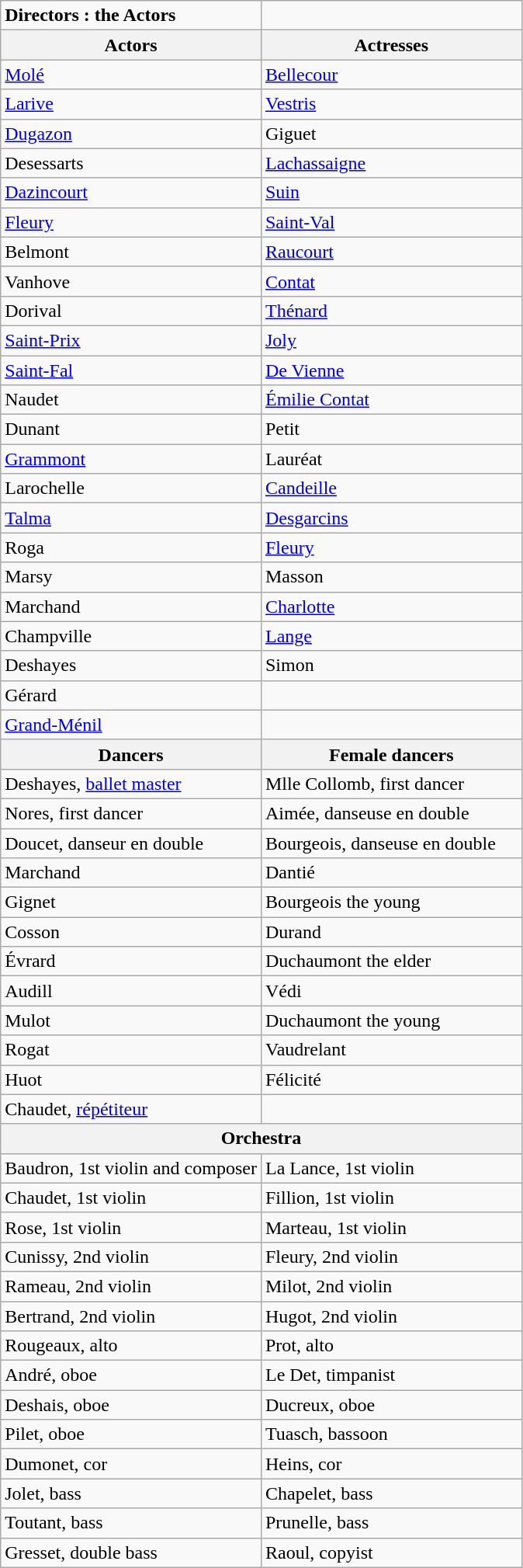<table class="wikitable centre">
<tr>
<td><strong>Directors : the Actors</strong></td>
</tr>
<tr>
<th width="50%" align="center">Actors</th>
<th width="50%" align="center">Actresses</th>
</tr>
<tr>
<td><a href='#'>Molé</a></td>
<td><a href='#'>Bellecour</a></td>
</tr>
<tr>
<td><a href='#'>Larive</a></td>
<td><a href='#'>Vestris</a></td>
</tr>
<tr>
<td><a href='#'>Dugazon</a></td>
<td>Giguet</td>
</tr>
<tr>
<td>Desessarts</td>
<td><a href='#'> Lachassaigne</a></td>
</tr>
<tr>
<td><a href='#'>Dazincourt</a></td>
<td><a href='#'> Suin</a></td>
</tr>
<tr>
<td><a href='#'>Fleury</a></td>
<td><a href='#'> Saint-Val</a></td>
</tr>
<tr>
<td>Belmont</td>
<td><a href='#'>Raucourt</a></td>
</tr>
<tr>
<td>Vanhove</td>
<td><a href='#'>Contat</a></td>
</tr>
<tr>
<td>Dorival</td>
<td><a href='#'> Thénard</a></td>
</tr>
<tr>
<td><a href='#'>Saint-Prix</a></td>
<td><a href='#'> Joly</a></td>
</tr>
<tr>
<td><a href='#'>Saint-Fal</a></td>
<td><a href='#'> De Vienne</a></td>
</tr>
<tr>
<td>Naudet</td>
<td><a href='#'>Émilie Contat</a></td>
</tr>
<tr>
<td>Dunant</td>
<td>Petit</td>
</tr>
<tr>
<td><a href='#'>Grammont</a></td>
<td>Lauréat</td>
</tr>
<tr>
<td>Larochelle</td>
<td><a href='#'>Candeille</a></td>
</tr>
<tr>
<td><a href='#'>Talma</a></td>
<td><a href='#'>Desgarcins</a></td>
</tr>
<tr>
<td>Roga</td>
<td><a href='#'>Fleury</a></td>
</tr>
<tr>
<td>Marsy</td>
<td>Masson</td>
</tr>
<tr>
<td>Marchand</td>
<td><a href='#'>Charlotte</a></td>
</tr>
<tr>
<td>Champville</td>
<td><a href='#'>Lange</a></td>
</tr>
<tr>
<td>Deshayes</td>
<td>Simon</td>
</tr>
<tr>
<td>Gérard</td>
<td></td>
</tr>
<tr>
<td><a href='#'>Grand-Ménil</a></td>
<td></td>
</tr>
<tr>
<th align="center">Dancers</th>
<th align="center">Female dancers</th>
</tr>
<tr>
<td>Deshayes, <a href='#'>ballet master</a></td>
<td>Mlle Collomb, first dancer</td>
</tr>
<tr>
<td>Nores, first dancer</td>
<td>Aimée, danseuse en double</td>
</tr>
<tr>
<td>Doucet, danseur en double</td>
<td>Bourgeois, danseuse en double</td>
</tr>
<tr>
<td>Marchand</td>
<td>Dantié</td>
</tr>
<tr>
<td>Gignet</td>
<td>Bourgeois the young</td>
</tr>
<tr>
<td>Cosson</td>
<td>Durand</td>
</tr>
<tr>
<td>Évrard</td>
<td>Duchaumont the elder</td>
</tr>
<tr>
<td>Audill</td>
<td>Védi</td>
</tr>
<tr>
<td>Mulot</td>
<td>Duchaumont the young</td>
</tr>
<tr>
<td>Rogat</td>
<td>Vaudrelant</td>
</tr>
<tr>
<td>Huot</td>
<td>Félicité</td>
</tr>
<tr>
<td>Chaudet, <a href='#'>répétiteur</a></td>
</tr>
<tr>
<th colspan="2" align="center">Orchestra</th>
</tr>
<tr>
<td>Baudron, 1st violin and composer</td>
<td>La Lance, 1st violin</td>
</tr>
<tr>
<td>Chaudet, 1st violin</td>
<td>Fillion, 1st violin</td>
</tr>
<tr>
<td>Rose, 1st violin</td>
<td>Marteau, 1st violin</td>
</tr>
<tr>
<td>Cunissy, 2nd violin</td>
<td>Fleury, 2nd violin</td>
</tr>
<tr>
<td>Rameau, 2nd violin</td>
<td>Milot, 2nd violin</td>
</tr>
<tr>
<td>Bertrand, 2nd violin</td>
<td>Hugot, 2nd violin</td>
</tr>
<tr>
<td>Rougeaux, alto</td>
<td>Prot, alto</td>
</tr>
<tr>
<td>André, oboe</td>
<td>Le Det, timpanist</td>
</tr>
<tr>
<td>Deshais, oboe</td>
<td>Ducreux, oboe</td>
</tr>
<tr>
<td>Pilet, oboe</td>
<td>Tuasch, bassoon</td>
</tr>
<tr>
<td>Dumonet, cor</td>
<td>Heins, cor</td>
</tr>
<tr>
<td>Jolet, bass</td>
<td>Chapelet, bass</td>
</tr>
<tr>
<td>Toutant, bass</td>
<td>Prunelle, bass</td>
</tr>
<tr>
<td>Gresset, double bass</td>
<td>Raoul, copyist</td>
</tr>
</table>
